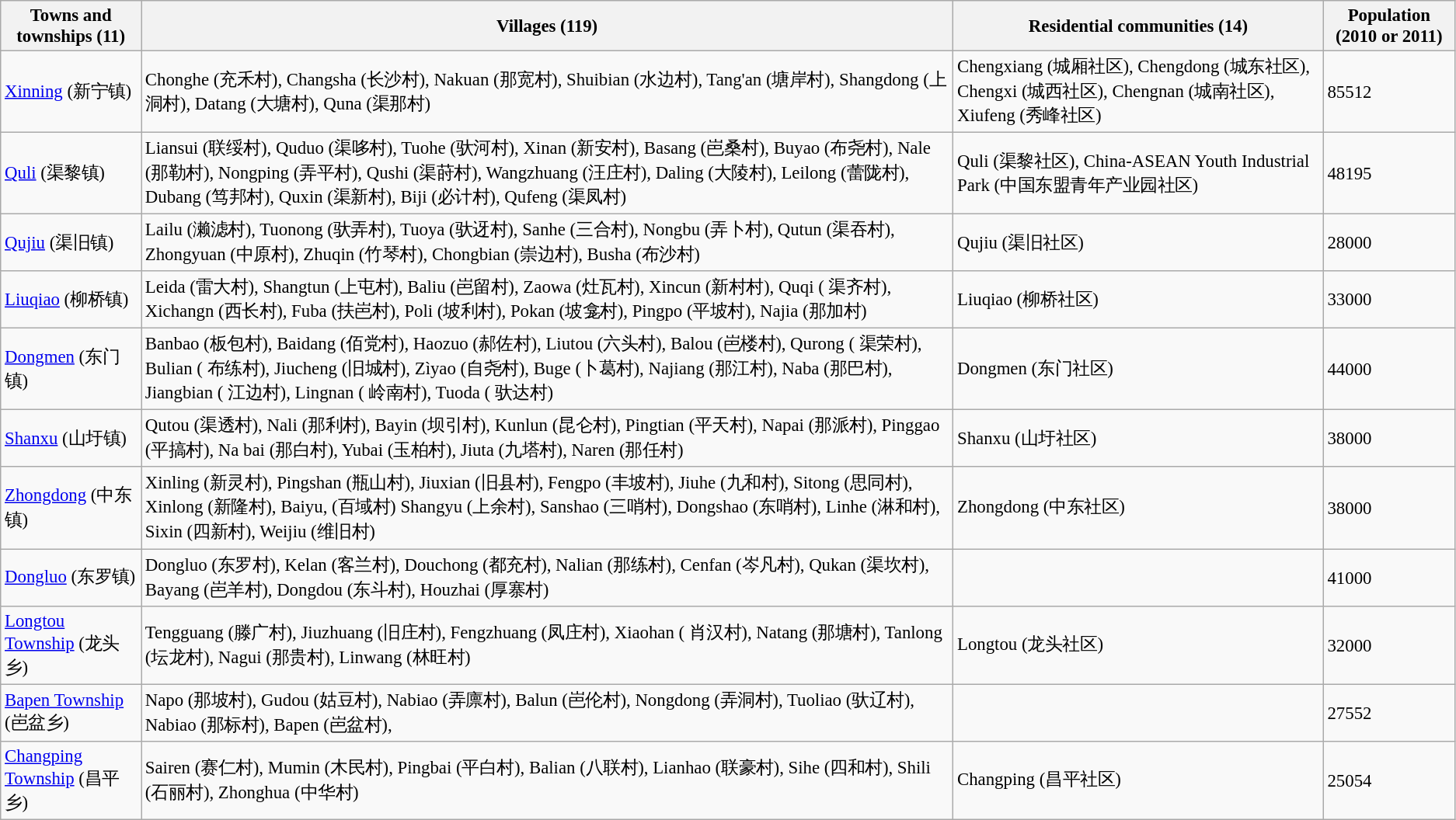<table class="wikitable sortable" style="font-size:95%">
<tr>
<th>Towns and townships (11)</th>
<th>Villages (119)</th>
<th>Residential communities (14)</th>
<th>Population (2010 or 2011)</th>
</tr>
<tr>
<td><a href='#'>Xinning</a> (新宁镇)</td>
<td>Chonghe (充禾村), Changsha (长沙村), Nakuan (那宽村), Shuibian (水边村), Tang'an (塘岸村), Shangdong (上洞村), Datang (大塘村), Quna (渠那村)</td>
<td>Chengxiang (城厢社区), Chengdong (城东社区), Chengxi (城西社区), Chengnan (城南社区), Xiufeng (秀峰社区)</td>
<td>85512</td>
</tr>
<tr>
<td><a href='#'>Quli</a> (渠黎镇)</td>
<td>Liansui (联绥村), Quduo (渠哆村), Tuohe (驮河村), Xinan (新安村), Basang (岜桑村), Buyao (布尧村), Nale (那勒村), Nongping (弄平村), Qushi (渠莳村), Wangzhuang (汪庄村), Daling (大陵村), Leilong (蕾陇村), Dubang (笃邦村), Quxin (渠新村), Biji (必计村), Qufeng (渠凤村)</td>
<td>Quli (渠黎社区), China-ASEAN Youth Industrial Park (中国东盟青年产业园社区)</td>
<td>48195</td>
</tr>
<tr>
<td><a href='#'>Qujiu</a> (渠旧镇)</td>
<td>Lailu (濑滤村), Tuonong (驮弄村), Tuoya (驮迓村), Sanhe (三合村), Nongbu (弄卜村), Qutun (渠吞村), Zhongyuan (中原村), Zhuqin (竹琴村), Chongbian (崇边村), Busha (布沙村)</td>
<td>Qujiu (渠旧社区)</td>
<td>28000</td>
</tr>
<tr>
<td><a href='#'>Liuqiao</a> (柳桥镇)</td>
<td>Leida (雷大村), Shangtun (上屯村), Baliu (岜留村), Zaowa (灶瓦村), Xincun (新村村), Quqi ( 渠齐村), Xichangn (西长村), Fuba (扶岜村), Poli (坡利村), Pokan (坡龛村), Pingpo (平坡村), Najia (那加村)</td>
<td>Liuqiao (柳桥社区)</td>
<td>33000</td>
</tr>
<tr>
<td><a href='#'>Dongmen</a> (东门镇)</td>
<td>Banbao (板包村), Baidang (佰党村), Haozuo (郝佐村), Liutou (六头村), Balou (岜楼村), Qurong ( 渠荣村), Bulian ( 布练村), Jiucheng (旧城村), Zìyao (自尧村), Buge (卜葛村), Najiang (那江村), Naba (那巴村), Jiangbian ( 江边村), Lingnan ( 岭南村), Tuoda ( 驮达村)</td>
<td>Dongmen (东门社区)</td>
<td>44000</td>
</tr>
<tr>
<td><a href='#'>Shanxu</a> (山圩镇)</td>
<td>Qutou (渠透村), Nali (那利村), Bayin (坝引村), Kunlun (昆仑村), Pingtian (平天村), Napai (那派村), Pinggao (平搞村), Na bai (那白村), Yubai (玉柏村), Jiuta (九塔村), Naren (那任村)</td>
<td>Shanxu (山圩社区)</td>
<td>38000</td>
</tr>
<tr>
<td><a href='#'>Zhongdong</a> (中东镇)</td>
<td>Xinling (新灵村), Pingshan (瓶山村), Jiuxian (旧县村), Fengpo (丰坡村), Jiuhe (九和村), Sitong (思同村), Xinlong (新隆村), Baiyu, (百域村) Shangyu (上余村), Sanshao (三哨村), Dongshao (东哨村), Linhe (淋和村), Sixin (四新村), Weijiu (维旧村)</td>
<td>Zhongdong (中东社区)</td>
<td>38000</td>
</tr>
<tr>
<td><a href='#'>Dongluo</a> (东罗镇)</td>
<td>Dongluo (东罗村), Kelan (客兰村), Douchong (都充村), Nalian (那练村), Cenfan (岑凡村), Qukan (渠坎村), Bayang (岜羊村), Dongdou (东斗村), Houzhai (厚寨村)</td>
<td></td>
<td>41000</td>
</tr>
<tr>
<td><a href='#'>Longtou Township</a> (龙头乡)</td>
<td>Tengguang (滕广村), Jiuzhuang (旧庄村), Fengzhuang (凤庄村), Xiaohan ( 肖汉村), Natang (那塘村), Tanlong (坛龙村), Nagui (那贵村), Linwang (林旺村)</td>
<td>Longtou (龙头社区)</td>
<td>32000</td>
</tr>
<tr>
<td><a href='#'>Bapen Township</a> (岜盆乡)</td>
<td>Napo (那坡村), Gudou (姑豆村), Nabiao (弄廪村), Balun (岜伦村), Nongdong (弄洞村), Tuoliao (驮辽村), Nabiao (那标村), Bapen (岜盆村),</td>
<td></td>
<td>27552</td>
</tr>
<tr>
<td><a href='#'>Changping Township</a> (昌平乡)</td>
<td>Sairen (赛仁村), Mumin (木民村), Pingbai (平白村), Balian (八联村), Lianhao (联豪村), Sihe (四和村), Shili (石丽村), Zhonghua (中华村)</td>
<td>Changping (昌平社区)</td>
<td>25054</td>
</tr>
</table>
